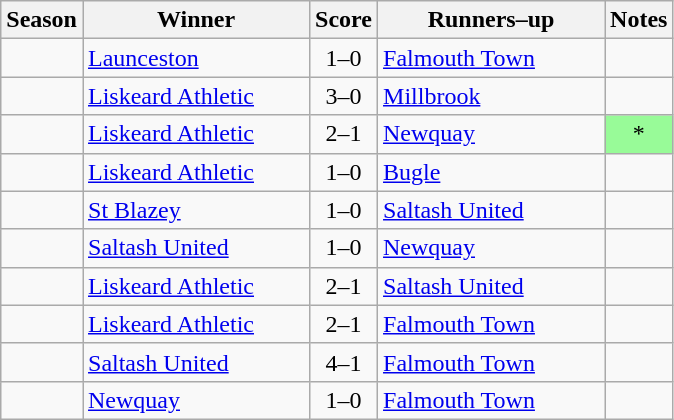<table class="sortable wikitable">
<tr>
<th>Season</th>
<th style="width:9em">Winner</th>
<th>Score</th>
<th style="width:9em">Runners–up</th>
<th>Notes</th>
</tr>
<tr>
<td align=center></td>
<td><a href='#'>Launceston</a></td>
<td align=center>1–0</td>
<td><a href='#'>Falmouth Town</a></td>
<td></td>
</tr>
<tr>
<td align=center></td>
<td><a href='#'>Liskeard Athletic</a></td>
<td align=center>3–0</td>
<td><a href='#'>Millbrook</a></td>
<td></td>
</tr>
<tr>
<td align=center></td>
<td><a href='#'>Liskeard Athletic</a></td>
<td align=center>2–1</td>
<td><a href='#'>Newquay</a></td>
<td style="background-color:#98FB98" align=center>*</td>
</tr>
<tr>
<td align=center></td>
<td><a href='#'>Liskeard Athletic</a></td>
<td align=center>1–0</td>
<td><a href='#'>Bugle</a></td>
<td></td>
</tr>
<tr>
<td align=center></td>
<td><a href='#'>St Blazey</a></td>
<td align=center>1–0</td>
<td><a href='#'>Saltash United</a></td>
<td></td>
</tr>
<tr>
<td align=center></td>
<td><a href='#'>Saltash United</a></td>
<td align=center>1–0</td>
<td><a href='#'>Newquay</a></td>
<td></td>
</tr>
<tr>
<td align=center></td>
<td><a href='#'>Liskeard Athletic</a></td>
<td align=center>2–1</td>
<td><a href='#'>Saltash United</a></td>
<td></td>
</tr>
<tr>
<td align=center></td>
<td><a href='#'>Liskeard Athletic</a></td>
<td align=center>2–1</td>
<td><a href='#'>Falmouth Town</a></td>
<td></td>
</tr>
<tr>
<td align=center></td>
<td><a href='#'>Saltash United</a></td>
<td align=center>4–1</td>
<td><a href='#'>Falmouth Town</a></td>
<td></td>
</tr>
<tr>
<td align=center></td>
<td><a href='#'>Newquay</a></td>
<td align=center>1–0</td>
<td><a href='#'>Falmouth Town</a></td>
<td></td>
</tr>
</table>
